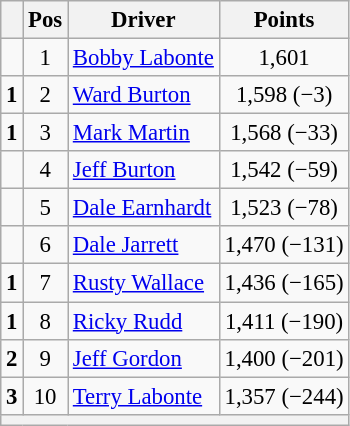<table class="wikitable" style="font-size: 95%;">
<tr>
<th></th>
<th>Pos</th>
<th>Driver</th>
<th>Points</th>
</tr>
<tr>
<td align="left"></td>
<td style="text-align:center;">1</td>
<td><a href='#'>Bobby Labonte</a></td>
<td style="text-align:center;">1,601</td>
</tr>
<tr>
<td align="left">  <strong>1</strong></td>
<td style="text-align:center;">2</td>
<td><a href='#'>Ward Burton</a></td>
<td style="text-align:center;">1,598 (−3)</td>
</tr>
<tr>
<td align="left">  <strong>1</strong></td>
<td style="text-align:center;">3</td>
<td><a href='#'>Mark Martin</a></td>
<td style="text-align:center;">1,568 (−33)</td>
</tr>
<tr>
<td align="left"></td>
<td style="text-align:center;">4</td>
<td><a href='#'>Jeff Burton</a></td>
<td style="text-align:center;">1,542 (−59)</td>
</tr>
<tr>
<td align="left"></td>
<td style="text-align:center;">5</td>
<td><a href='#'>Dale Earnhardt</a></td>
<td style="text-align:center;">1,523 (−78)</td>
</tr>
<tr>
<td align="left"></td>
<td style="text-align:center;">6</td>
<td><a href='#'>Dale Jarrett</a></td>
<td style="text-align:center;">1,470 (−131)</td>
</tr>
<tr>
<td align="left">  <strong>1</strong></td>
<td style="text-align:center;">7</td>
<td><a href='#'>Rusty Wallace</a></td>
<td style="text-align:center;">1,436 (−165)</td>
</tr>
<tr>
<td align="left">  <strong>1</strong></td>
<td style="text-align:center;">8</td>
<td><a href='#'>Ricky Rudd</a></td>
<td style="text-align:center;">1,411 (−190)</td>
</tr>
<tr>
<td align="left">  <strong>2</strong></td>
<td style="text-align:center;">9</td>
<td><a href='#'>Jeff Gordon</a></td>
<td style="text-align:center;">1,400 (−201)</td>
</tr>
<tr>
<td align="left">  <strong>3</strong></td>
<td style="text-align:center;">10</td>
<td><a href='#'>Terry Labonte</a></td>
<td style="text-align:center;">1,357 (−244)</td>
</tr>
<tr class="sortbottom">
<th colspan="9"></th>
</tr>
</table>
